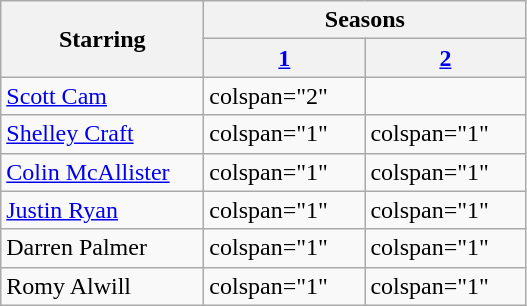<table class="wikitable plainrowheaders" style="font-size:100%;">
<tr>
<th scope="col" style="width:8em;" rowspan="2">Starring</th>
<th scope="col" colspan="12">Seasons</th>
</tr>
<tr>
<th scope="col" style="width:100px;"><a href='#'>1</a></th>
<th scope="col" style="width:100px;"><a href='#'>2</a></th>
</tr>
<tr>
<td scope="row"><a href='#'>Scott Cam</a></td>
<td>colspan="2" </td>
</tr>
<tr>
<td scope="row"><a href='#'>Shelley Craft</a></td>
<td>colspan="1" </td>
<td>colspan="1" </td>
</tr>
<tr>
<td scope="row"><a href='#'>Colin McAllister</a></td>
<td>colspan="1" </td>
<td>colspan="1" </td>
</tr>
<tr>
<td scope="row"><a href='#'>Justin Ryan</a></td>
<td>colspan="1" </td>
<td>colspan="1" </td>
</tr>
<tr>
<td scope="row">Darren Palmer</td>
<td>colspan="1" </td>
<td>colspan="1" </td>
</tr>
<tr>
<td scope="row">Romy Alwill</td>
<td>colspan="1" </td>
<td>colspan="1" </td>
</tr>
</table>
